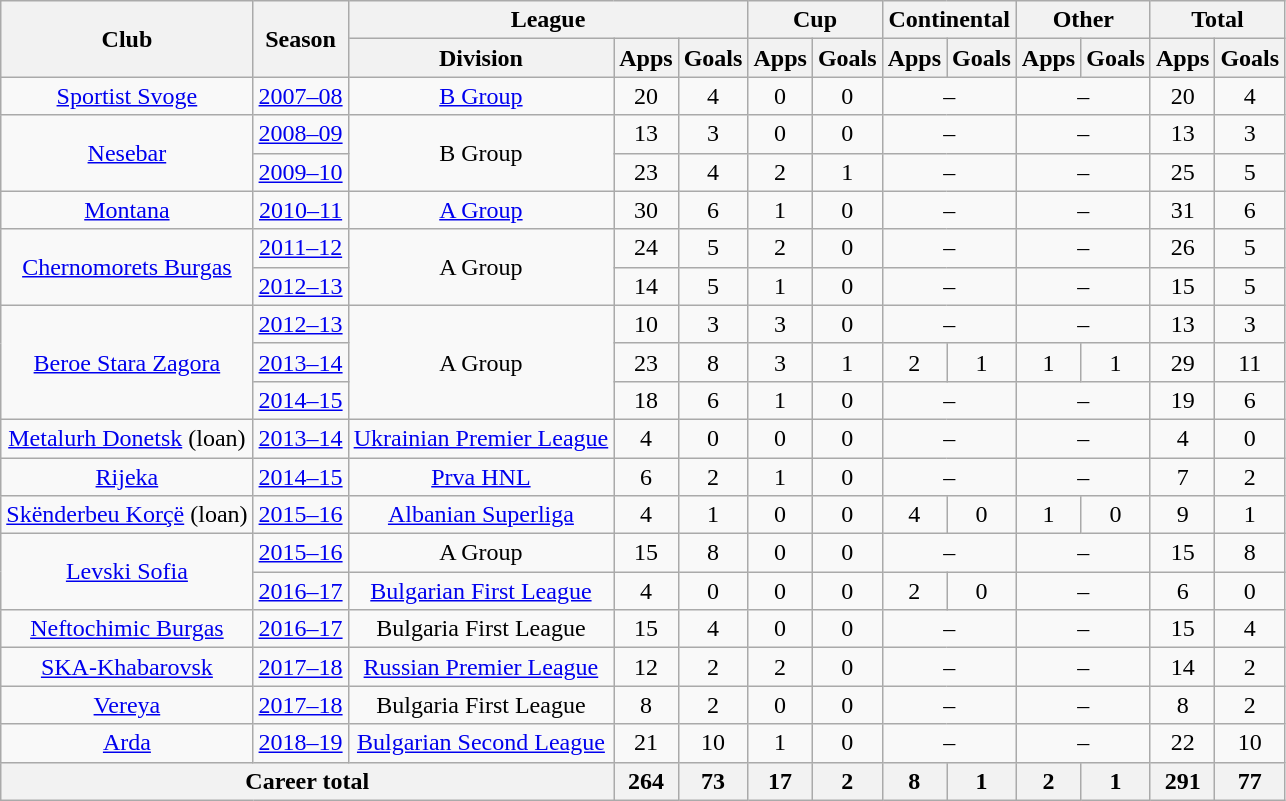<table class="wikitable" style="text-align:center">
<tr>
<th rowspan="2">Club</th>
<th rowspan="2">Season</th>
<th colspan="3">League</th>
<th colspan="2">Cup</th>
<th colspan="2">Continental</th>
<th colspan="2">Other</th>
<th colspan="2">Total</th>
</tr>
<tr>
<th>Division</th>
<th>Apps</th>
<th>Goals</th>
<th>Apps</th>
<th>Goals</th>
<th>Apps</th>
<th>Goals</th>
<th>Apps</th>
<th>Goals</th>
<th>Apps</th>
<th>Goals</th>
</tr>
<tr>
<td><a href='#'>Sportist Svoge</a></td>
<td><a href='#'>2007–08</a></td>
<td><a href='#'>B Group</a></td>
<td>20</td>
<td>4</td>
<td>0</td>
<td>0</td>
<td colspan="2">–</td>
<td colspan="2">–</td>
<td>20</td>
<td>4</td>
</tr>
<tr>
<td rowspan="2"><a href='#'>Nesebar</a></td>
<td><a href='#'>2008–09</a></td>
<td rowspan="2">B Group</td>
<td>13</td>
<td>3</td>
<td>0</td>
<td>0</td>
<td colspan="2">–</td>
<td colspan="2">–</td>
<td>13</td>
<td>3</td>
</tr>
<tr>
<td><a href='#'>2009–10</a></td>
<td>23</td>
<td>4</td>
<td>2</td>
<td>1</td>
<td colspan="2">–</td>
<td colspan="2">–</td>
<td>25</td>
<td>5</td>
</tr>
<tr>
<td><a href='#'>Montana</a></td>
<td><a href='#'>2010–11</a></td>
<td><a href='#'>A Group</a></td>
<td>30</td>
<td>6</td>
<td>1</td>
<td>0</td>
<td colspan="2">–</td>
<td colspan="2">–</td>
<td>31</td>
<td>6</td>
</tr>
<tr>
<td rowspan="2"><a href='#'>Chernomorets Burgas</a></td>
<td><a href='#'>2011–12</a></td>
<td rowspan="2">A Group</td>
<td>24</td>
<td>5</td>
<td>2</td>
<td>0</td>
<td colspan="2">–</td>
<td colspan="2">–</td>
<td>26</td>
<td>5</td>
</tr>
<tr>
<td><a href='#'>2012–13</a></td>
<td>14</td>
<td>5</td>
<td>1</td>
<td>0</td>
<td colspan="2">–</td>
<td colspan="2">–</td>
<td>15</td>
<td>5</td>
</tr>
<tr>
<td rowspan="3"><a href='#'>Beroe Stara Zagora</a></td>
<td><a href='#'>2012–13</a></td>
<td rowspan="3">A Group</td>
<td>10</td>
<td>3</td>
<td>3</td>
<td>0</td>
<td colspan="2">–</td>
<td colspan="2">–</td>
<td>13</td>
<td>3</td>
</tr>
<tr>
<td><a href='#'>2013–14</a></td>
<td>23</td>
<td>8</td>
<td>3</td>
<td>1</td>
<td>2</td>
<td>1</td>
<td>1</td>
<td>1</td>
<td>29</td>
<td>11</td>
</tr>
<tr>
<td><a href='#'>2014–15</a></td>
<td>18</td>
<td>6</td>
<td>1</td>
<td>0</td>
<td colspan="2">–</td>
<td colspan="2">–</td>
<td>19</td>
<td>6</td>
</tr>
<tr>
<td><a href='#'>Metalurh Donetsk</a> (loan)</td>
<td><a href='#'>2013–14</a></td>
<td><a href='#'>Ukrainian Premier League</a></td>
<td>4</td>
<td>0</td>
<td>0</td>
<td>0</td>
<td colspan="2">–</td>
<td colspan="2">–</td>
<td>4</td>
<td>0</td>
</tr>
<tr>
<td><a href='#'>Rijeka</a></td>
<td><a href='#'>2014–15</a></td>
<td><a href='#'>Prva HNL</a></td>
<td>6</td>
<td>2</td>
<td>1</td>
<td>0</td>
<td colspan="2">–</td>
<td colspan="2">–</td>
<td>7</td>
<td>2</td>
</tr>
<tr>
<td><a href='#'>Skënderbeu Korçë</a> (loan)</td>
<td><a href='#'>2015–16</a></td>
<td><a href='#'>Albanian Superliga</a></td>
<td>4</td>
<td>1</td>
<td>0</td>
<td>0</td>
<td>4</td>
<td>0</td>
<td>1</td>
<td>0</td>
<td>9</td>
<td>1</td>
</tr>
<tr>
<td rowspan="2"><a href='#'>Levski Sofia</a></td>
<td><a href='#'>2015–16</a></td>
<td>A Group</td>
<td>15</td>
<td>8</td>
<td>0</td>
<td>0</td>
<td colspan="2">–</td>
<td colspan="2">–</td>
<td>15</td>
<td>8</td>
</tr>
<tr>
<td><a href='#'>2016–17</a></td>
<td><a href='#'>Bulgarian First League</a></td>
<td>4</td>
<td>0</td>
<td>0</td>
<td>0</td>
<td>2</td>
<td>0</td>
<td colspan="2">–</td>
<td>6</td>
<td>0</td>
</tr>
<tr>
<td><a href='#'>Neftochimic Burgas</a></td>
<td><a href='#'>2016–17</a></td>
<td>Bulgaria First League</td>
<td>15</td>
<td>4</td>
<td>0</td>
<td>0</td>
<td colspan="2">–</td>
<td colspan="2">–</td>
<td>15</td>
<td>4</td>
</tr>
<tr>
<td><a href='#'>SKA-Khabarovsk</a></td>
<td><a href='#'>2017–18</a></td>
<td><a href='#'>Russian Premier League</a></td>
<td>12</td>
<td>2</td>
<td>2</td>
<td>0</td>
<td colspan="2">–</td>
<td colspan="2">–</td>
<td>14</td>
<td>2</td>
</tr>
<tr>
<td><a href='#'>Vereya</a></td>
<td><a href='#'>2017–18</a></td>
<td>Bulgaria First League</td>
<td>8</td>
<td>2</td>
<td>0</td>
<td>0</td>
<td colspan="2">–</td>
<td colspan="2">–</td>
<td>8</td>
<td>2</td>
</tr>
<tr>
<td><a href='#'>Arda</a></td>
<td><a href='#'>2018–19</a></td>
<td><a href='#'>Bulgarian Second League</a></td>
<td>21</td>
<td>10</td>
<td>1</td>
<td>0</td>
<td colspan="2">–</td>
<td colspan="2">–</td>
<td>22</td>
<td>10</td>
</tr>
<tr>
<th colspan="3">Career total</th>
<th>264</th>
<th>73</th>
<th>17</th>
<th>2</th>
<th>8</th>
<th>1</th>
<th>2</th>
<th>1</th>
<th>291</th>
<th>77</th>
</tr>
</table>
